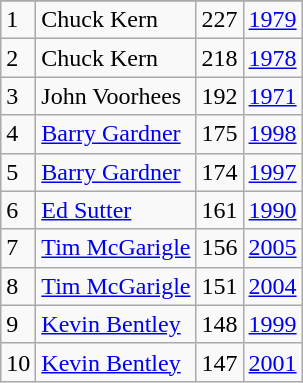<table class="wikitable">
<tr>
</tr>
<tr>
<td>1</td>
<td>Chuck Kern</td>
<td>227</td>
<td><a href='#'>1979</a></td>
</tr>
<tr>
<td>2</td>
<td>Chuck Kern</td>
<td>218</td>
<td><a href='#'>1978</a></td>
</tr>
<tr>
<td>3</td>
<td>John Voorhees</td>
<td>192</td>
<td><a href='#'>1971</a></td>
</tr>
<tr>
<td>4</td>
<td><a href='#'>Barry Gardner</a></td>
<td>175</td>
<td><a href='#'>1998</a></td>
</tr>
<tr>
<td>5</td>
<td><a href='#'>Barry Gardner</a></td>
<td>174</td>
<td><a href='#'>1997</a></td>
</tr>
<tr>
<td>6</td>
<td><a href='#'>Ed Sutter</a></td>
<td>161</td>
<td><a href='#'>1990</a></td>
</tr>
<tr>
<td>7</td>
<td><a href='#'>Tim McGarigle</a></td>
<td>156</td>
<td><a href='#'>2005</a></td>
</tr>
<tr>
<td>8</td>
<td><a href='#'>Tim McGarigle</a></td>
<td>151</td>
<td><a href='#'>2004</a></td>
</tr>
<tr>
<td>9</td>
<td><a href='#'>Kevin Bentley</a></td>
<td>148</td>
<td><a href='#'>1999</a></td>
</tr>
<tr>
<td>10</td>
<td><a href='#'>Kevin Bentley</a></td>
<td>147</td>
<td><a href='#'>2001</a></td>
</tr>
</table>
